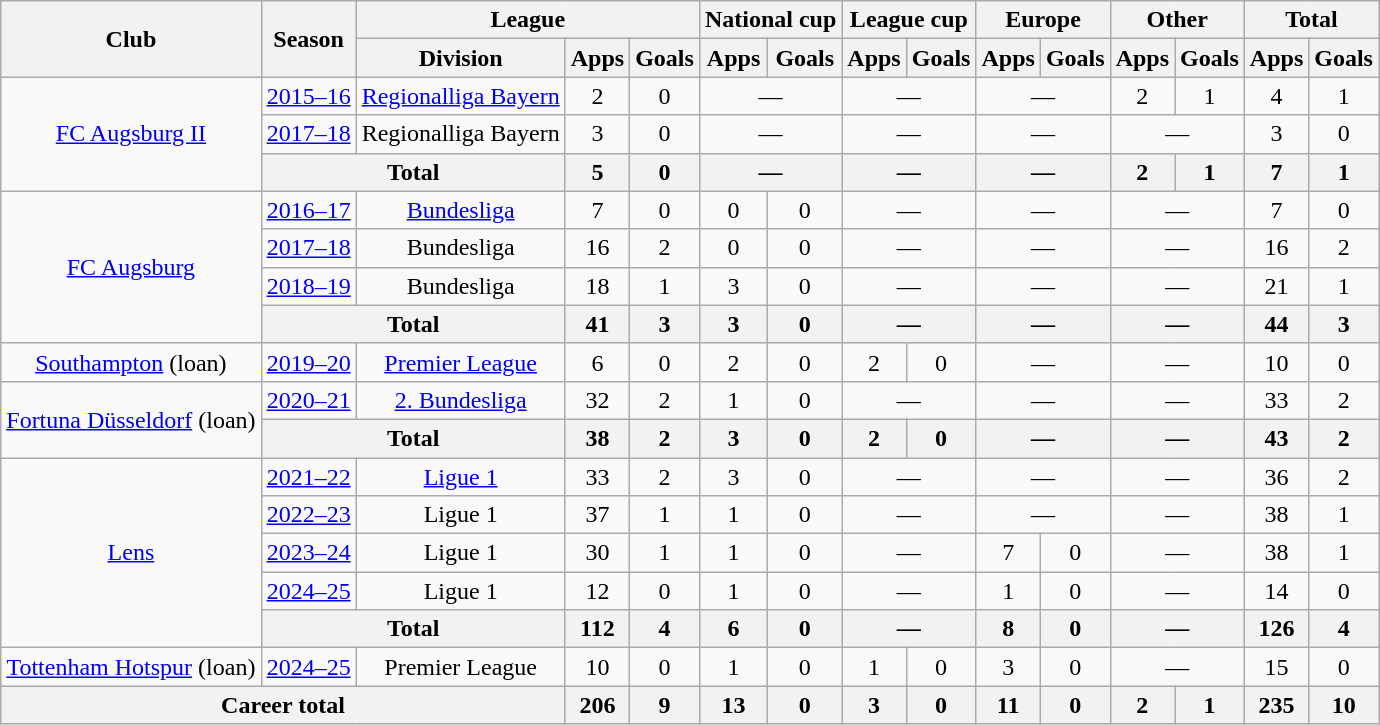<table class=wikitable style="text-align: center">
<tr>
<th rowspan=2>Club</th>
<th rowspan=2>Season</th>
<th colspan=3>League</th>
<th colspan=2>National cup</th>
<th colspan=2>League cup</th>
<th colspan=2>Europe</th>
<th colspan=2>Other</th>
<th colspan=2>Total</th>
</tr>
<tr>
<th>Division</th>
<th>Apps</th>
<th>Goals</th>
<th>Apps</th>
<th>Goals</th>
<th>Apps</th>
<th>Goals</th>
<th>Apps</th>
<th>Goals</th>
<th>Apps</th>
<th>Goals</th>
<th>Apps</th>
<th>Goals</th>
</tr>
<tr>
<td rowspan=3><a href='#'>FC Augsburg II</a></td>
<td><a href='#'>2015–16</a></td>
<td><a href='#'>Regionalliga Bayern</a></td>
<td>2</td>
<td>0</td>
<td colspan=2>—</td>
<td colspan=2>—</td>
<td colspan=2>—</td>
<td>2</td>
<td>1</td>
<td>4</td>
<td>1</td>
</tr>
<tr>
<td><a href='#'>2017–18</a></td>
<td>Regionalliga Bayern</td>
<td>3</td>
<td>0</td>
<td colspan=2>—</td>
<td colspan=2>—</td>
<td colspan=2>—</td>
<td colspan=2>—</td>
<td>3</td>
<td>0</td>
</tr>
<tr>
<th colspan=2>Total</th>
<th>5</th>
<th>0</th>
<th colspan=2>—</th>
<th colspan=2>—</th>
<th colspan=2>—</th>
<th>2</th>
<th>1</th>
<th>7</th>
<th>1</th>
</tr>
<tr>
<td rowspan=4><a href='#'>FC Augsburg</a></td>
<td><a href='#'>2016–17</a></td>
<td><a href='#'>Bundesliga</a></td>
<td>7</td>
<td>0</td>
<td>0</td>
<td>0</td>
<td colspan=2>—</td>
<td colspan=2>—</td>
<td colspan=2>—</td>
<td>7</td>
<td>0</td>
</tr>
<tr>
<td><a href='#'>2017–18</a></td>
<td>Bundesliga</td>
<td>16</td>
<td>2</td>
<td>0</td>
<td>0</td>
<td colspan=2>—</td>
<td colspan=2>—</td>
<td colspan=2>—</td>
<td>16</td>
<td>2</td>
</tr>
<tr>
<td><a href='#'>2018–19</a></td>
<td>Bundesliga</td>
<td>18</td>
<td>1</td>
<td>3</td>
<td>0</td>
<td colspan=2>—</td>
<td colspan=2>—</td>
<td colspan=2>—</td>
<td>21</td>
<td>1</td>
</tr>
<tr>
<th colspan=2>Total</th>
<th>41</th>
<th>3</th>
<th>3</th>
<th>0</th>
<th colspan=2>—</th>
<th colspan=2>—</th>
<th colspan=2>—</th>
<th>44</th>
<th>3</th>
</tr>
<tr>
<td><a href='#'>Southampton</a> (loan)</td>
<td><a href='#'>2019–20</a></td>
<td><a href='#'>Premier League</a></td>
<td>6</td>
<td>0</td>
<td>2</td>
<td>0</td>
<td>2</td>
<td>0</td>
<td colspan=2>—</td>
<td colspan=2>—</td>
<td>10</td>
<td>0</td>
</tr>
<tr>
<td rowspan="2"><a href='#'>Fortuna Düsseldorf</a> (loan)</td>
<td><a href='#'>2020–21</a></td>
<td><a href='#'>2. Bundesliga</a></td>
<td>32</td>
<td>2</td>
<td>1</td>
<td>0</td>
<td colspan=2>—</td>
<td colspan=2>—</td>
<td colspan=2>—</td>
<td>33</td>
<td>2</td>
</tr>
<tr>
<th colspan="2">Total</th>
<th>38</th>
<th>2</th>
<th>3</th>
<th>0</th>
<th>2</th>
<th>0</th>
<th colspan="2">—</th>
<th colspan="2">—</th>
<th>43</th>
<th>2</th>
</tr>
<tr>
<td rowspan=5><a href='#'>Lens</a></td>
<td><a href='#'>2021–22</a></td>
<td><a href='#'>Ligue 1</a></td>
<td>33</td>
<td>2</td>
<td>3</td>
<td>0</td>
<td colspan=2>—</td>
<td colspan=2>—</td>
<td colspan=2>—</td>
<td>36</td>
<td>2</td>
</tr>
<tr>
<td><a href='#'>2022–23</a></td>
<td>Ligue 1</td>
<td>37</td>
<td>1</td>
<td>1</td>
<td>0</td>
<td colspan=2>—</td>
<td colspan=2>—</td>
<td colspan=2>—</td>
<td>38</td>
<td>1</td>
</tr>
<tr>
<td><a href='#'>2023–24</a></td>
<td>Ligue 1</td>
<td>30</td>
<td>1</td>
<td>1</td>
<td>0</td>
<td colspan=2>—</td>
<td>7</td>
<td>0</td>
<td colspan=2>—</td>
<td>38</td>
<td>1</td>
</tr>
<tr>
<td><a href='#'>2024–25</a></td>
<td>Ligue 1</td>
<td>12</td>
<td>0</td>
<td>1</td>
<td>0</td>
<td colspan="2">—</td>
<td>1</td>
<td>0</td>
<td colspan="2">—</td>
<td>14</td>
<td>0</td>
</tr>
<tr>
<th colspan=2>Total</th>
<th>112</th>
<th>4</th>
<th>6</th>
<th>0</th>
<th colspan=2>—</th>
<th>8</th>
<th>0</th>
<th colspan=2>—</th>
<th>126</th>
<th>4</th>
</tr>
<tr>
<td><a href='#'>Tottenham Hotspur</a> (loan)</td>
<td><a href='#'>2024–25</a></td>
<td>Premier League</td>
<td>10</td>
<td>0</td>
<td>1</td>
<td>0</td>
<td>1</td>
<td>0</td>
<td>3</td>
<td>0</td>
<td colspan=2>—</td>
<td>15</td>
<td>0</td>
</tr>
<tr>
<th colspan=3>Career total</th>
<th>206</th>
<th>9</th>
<th>13</th>
<th>0</th>
<th>3</th>
<th>0</th>
<th>11</th>
<th>0</th>
<th>2</th>
<th>1</th>
<th>235</th>
<th>10</th>
</tr>
</table>
